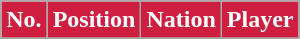<table class="wikitable sortable">
<tr>
<th style="background:#CE1F41; color:white;" scope="col">No.</th>
<th style="background:#CE1F41; color:white;" scope="col">Position</th>
<th style="background:#CE1F41; color:white;" scope="col">Nation</th>
<th style="background:#CE1F41; color:white;" scope="col">Player</th>
</tr>
<tr>
</tr>
</table>
